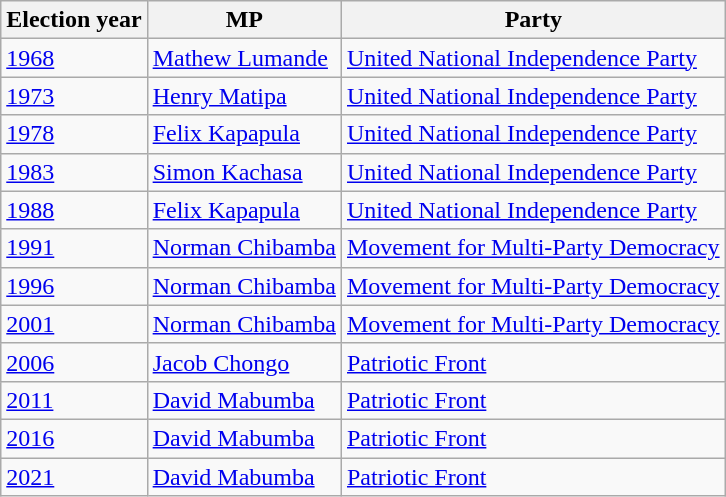<table class=wikitable>
<tr>
<th>Election year</th>
<th>MP</th>
<th>Party</th>
</tr>
<tr>
<td><a href='#'>1968</a></td>
<td><a href='#'>Mathew Lumande</a></td>
<td><a href='#'>United National Independence Party</a></td>
</tr>
<tr>
<td><a href='#'>1973</a></td>
<td><a href='#'>Henry Matipa</a></td>
<td><a href='#'>United National Independence Party</a></td>
</tr>
<tr>
<td><a href='#'>1978</a></td>
<td><a href='#'>Felix Kapapula</a></td>
<td><a href='#'>United National Independence Party</a></td>
</tr>
<tr>
<td><a href='#'>1983</a></td>
<td><a href='#'>Simon Kachasa</a></td>
<td><a href='#'>United National Independence Party</a></td>
</tr>
<tr>
<td><a href='#'>1988</a></td>
<td><a href='#'>Felix Kapapula</a></td>
<td><a href='#'>United National Independence Party</a></td>
</tr>
<tr>
<td><a href='#'>1991</a></td>
<td><a href='#'>Norman Chibamba</a></td>
<td><a href='#'>Movement for Multi-Party Democracy</a></td>
</tr>
<tr>
<td><a href='#'>1996</a></td>
<td><a href='#'>Norman Chibamba</a></td>
<td><a href='#'>Movement for Multi-Party Democracy</a></td>
</tr>
<tr>
<td><a href='#'>2001</a></td>
<td><a href='#'>Norman Chibamba</a></td>
<td><a href='#'>Movement for Multi-Party Democracy</a></td>
</tr>
<tr>
<td><a href='#'>2006</a></td>
<td><a href='#'>Jacob Chongo</a></td>
<td><a href='#'>Patriotic Front</a></td>
</tr>
<tr>
<td><a href='#'>2011</a></td>
<td><a href='#'>David Mabumba</a></td>
<td><a href='#'>Patriotic Front</a></td>
</tr>
<tr>
<td><a href='#'>2016</a></td>
<td><a href='#'>David Mabumba</a></td>
<td><a href='#'>Patriotic Front</a></td>
</tr>
<tr>
<td><a href='#'>2021</a></td>
<td><a href='#'>David Mabumba</a></td>
<td><a href='#'>Patriotic Front</a></td>
</tr>
</table>
